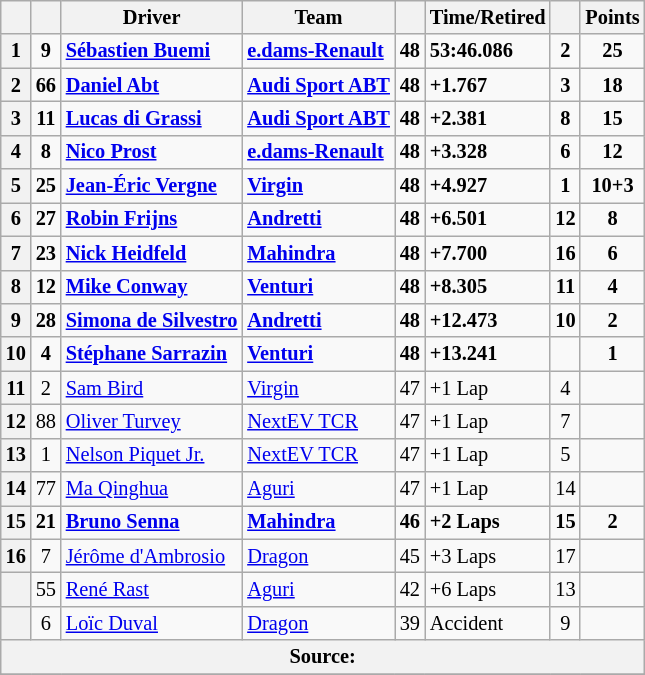<table class="wikitable sortable" style="font-size: 85%">
<tr>
<th scope="col"></th>
<th scope="col"></th>
<th scope="col">Driver</th>
<th scope="col">Team</th>
<th scope="col"></th>
<th scope="col" class="unsortable">Time/Retired</th>
<th scope="col"></th>
<th scope="col">Points</th>
</tr>
<tr style="font-weight:bold">
<th scope="row">1</th>
<td align="center">9</td>
<td data-sort-value="BUE"> <a href='#'>Sébastien Buemi</a></td>
<td><a href='#'>e.dams-Renault</a></td>
<td align="center">48</td>
<td>53:46.086</td>
<td align="center">2</td>
<td align="center">25</td>
</tr>
<tr style="font-weight:bold">
<th scope="row">2</th>
<td align="center">66</td>
<td data-sort-value="ABT"> <a href='#'>Daniel Abt</a></td>
<td><a href='#'>Audi Sport ABT</a></td>
<td align="center">48</td>
<td>+1.767</td>
<td align="center">3</td>
<td align="center">18</td>
</tr>
<tr style="font-weight:bold">
<th scope="row">3</th>
<td align="center">11</td>
<td data-sort-value="DIG"> <a href='#'>Lucas di Grassi</a></td>
<td><a href='#'>Audi Sport ABT</a></td>
<td align="center">48</td>
<td>+2.381</td>
<td align="center">8</td>
<td align="center">15</td>
</tr>
<tr style="font-weight:bold">
<th scope="row">4</th>
<td align="center">8</td>
<td data-sort-value="PRO"> <a href='#'>Nico Prost</a></td>
<td><a href='#'>e.dams-Renault</a></td>
<td align="center">48</td>
<td>+3.328</td>
<td align="center">6</td>
<td align="center">12</td>
</tr>
<tr style="font-weight:bold">
<th scope="row">5</th>
<td align="center">25</td>
<td data-sort-value="VER"> <a href='#'>Jean-Éric Vergne</a></td>
<td><a href='#'>Virgin</a></td>
<td align="center">48</td>
<td>+4.927</td>
<td align="center">1</td>
<td align="center">10+3</td>
</tr>
<tr style="font-weight:bold">
<th scope="row">6</th>
<td align="center">27</td>
<td data-sort-value="FRI"> <a href='#'>Robin Frijns</a></td>
<td><a href='#'>Andretti</a></td>
<td align="center">48</td>
<td>+6.501</td>
<td align="center">12</td>
<td align="center">8</td>
</tr>
<tr style="font-weight:bold">
<th scope="row">7</th>
<td align="center">23</td>
<td data-sort-value="HEI"> <a href='#'>Nick Heidfeld</a></td>
<td><a href='#'>Mahindra</a></td>
<td align="center">48</td>
<td>+7.700</td>
<td align="center">16</td>
<td align="center">6</td>
</tr>
<tr style="font-weight:bold">
<th scope="row">8</th>
<td align="center">12</td>
<td data-sort-value="CON"> <a href='#'>Mike Conway</a></td>
<td><a href='#'>Venturi</a></td>
<td align="center">48</td>
<td>+8.305</td>
<td align="center">11</td>
<td align="center">4</td>
</tr>
<tr style="font-weight:bold">
<th scope="row">9</th>
<td align="center">28</td>
<td data-sort-value="DES"> <a href='#'>Simona de Silvestro</a></td>
<td><a href='#'>Andretti</a></td>
<td align="center">48</td>
<td>+12.473</td>
<td align="center">10</td>
<td align="center">2</td>
</tr>
<tr style="font-weight:bold">
<th scope="row">10</th>
<td align="center">4</td>
<td data-sort-value="SAR"> <a href='#'>Stéphane Sarrazin</a></td>
<td><a href='#'>Venturi</a></td>
<td align="center">48</td>
<td>+13.241</td>
<td align="center" data-sort-value="18"></td>
<td align="center">1</td>
</tr>
<tr>
<th scope="row">11</th>
<td align="center">2</td>
<td data-sort-value="BIR"> <a href='#'>Sam Bird</a></td>
<td><a href='#'>Virgin</a></td>
<td align="center">47</td>
<td>+1 Lap</td>
<td align="center">4</td>
<td></td>
</tr>
<tr>
<th scope="row">12</th>
<td align="center">88</td>
<td data-sort-value="TUR"> <a href='#'>Oliver Turvey</a></td>
<td><a href='#'>NextEV TCR</a></td>
<td align="center">47</td>
<td>+1 Lap</td>
<td align="center">7</td>
<td></td>
</tr>
<tr>
<th scope="row">13</th>
<td align="center">1</td>
<td data-sort-value="PIQ"> <a href='#'>Nelson Piquet Jr.</a></td>
<td><a href='#'>NextEV TCR</a></td>
<td align="center">47</td>
<td>+1 Lap</td>
<td align="center">5</td>
<td></td>
</tr>
<tr>
<th scope="row">14</th>
<td align="center">77</td>
<td data-sort-value="MA"> <a href='#'>Ma Qinghua</a></td>
<td><a href='#'>Aguri</a></td>
<td align="center">47</td>
<td>+1 Lap</td>
<td align="center">14</td>
<td></td>
</tr>
<tr style="font-weight:bold">
<th scope="row">15</th>
<td align="center">21</td>
<td data-sort-value="SEN"> <a href='#'>Bruno Senna</a></td>
<td><a href='#'>Mahindra</a></td>
<td align="center">46</td>
<td>+2 Laps</td>
<td align="center">15</td>
<td align="center">2</td>
</tr>
<tr>
<th scope="row">16</th>
<td align="center">7</td>
<td data-sort-value="DAM"> <a href='#'>Jérôme d'Ambrosio</a></td>
<td><a href='#'>Dragon</a></td>
<td align="center">45</td>
<td>+3 Laps</td>
<td align="center">17</td>
<td></td>
</tr>
<tr>
<th scope="row" data-sort-value="17"></th>
<td align="center">55</td>
<td data-sort-value="RAS"> <a href='#'>René Rast</a></td>
<td><a href='#'>Aguri</a></td>
<td align="center">42</td>
<td>+6 Laps</td>
<td align="center">13</td>
<td></td>
</tr>
<tr>
<th scope="row" data-sort-value="18"></th>
<td align="center">6</td>
<td data-sort-value="DUV"> <a href='#'>Loïc Duval</a></td>
<td><a href='#'>Dragon</a></td>
<td align="center">39</td>
<td>Accident</td>
<td align="center">9</td>
<td></td>
</tr>
<tr>
<th colspan="8">Source:</th>
</tr>
<tr>
</tr>
</table>
